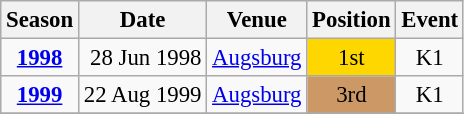<table class="wikitable" style="text-align:center; font-size:95%;">
<tr>
<th>Season</th>
<th>Date</th>
<th>Venue</th>
<th>Position</th>
<th>Event</th>
</tr>
<tr>
<td><strong><a href='#'>1998</a></strong></td>
<td align=right>28 Jun 1998</td>
<td align=left><a href='#'>Augsburg</a></td>
<td bgcolor=gold>1st</td>
<td>K1</td>
</tr>
<tr>
<td><strong><a href='#'>1999</a></strong></td>
<td align=right>22 Aug 1999</td>
<td align=left><a href='#'>Augsburg</a></td>
<td bgcolor=cc9966>3rd</td>
<td>K1</td>
</tr>
<tr>
</tr>
</table>
